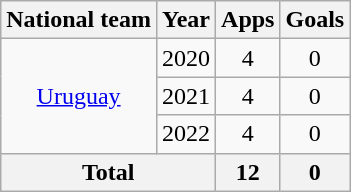<table class="wikitable" style="text-align:center">
<tr>
<th>National team</th>
<th>Year</th>
<th>Apps</th>
<th>Goals</th>
</tr>
<tr>
<td rowspan="3"><a href='#'>Uruguay</a></td>
<td>2020</td>
<td>4</td>
<td>0</td>
</tr>
<tr>
<td>2021</td>
<td>4</td>
<td>0</td>
</tr>
<tr>
<td>2022</td>
<td>4</td>
<td>0</td>
</tr>
<tr>
<th colspan="2">Total</th>
<th>12</th>
<th>0</th>
</tr>
</table>
